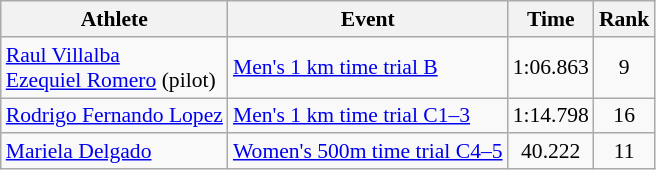<table class=wikitable style="font-size:90%">
<tr>
<th>Athlete</th>
<th>Event</th>
<th>Time</th>
<th>Rank</th>
</tr>
<tr>
<td><a href='#'>Raul Villalba</a><br><a href='#'>Ezequiel Romero</a> (pilot)</td>
<td><a href='#'>Men's 1 km time trial B</a></td>
<td align="center">1:06.863</td>
<td align="center">9</td>
</tr>
<tr>
<td><a href='#'>Rodrigo Fernando Lopez</a></td>
<td><a href='#'>Men's 1 km time trial C1–3</a></td>
<td align="center">1:14.798</td>
<td align="center">16</td>
</tr>
<tr>
<td><a href='#'>Mariela Delgado</a></td>
<td><a href='#'>Women's 500m time trial C4–5</a></td>
<td align="center">40.222</td>
<td align="center">11</td>
</tr>
</table>
